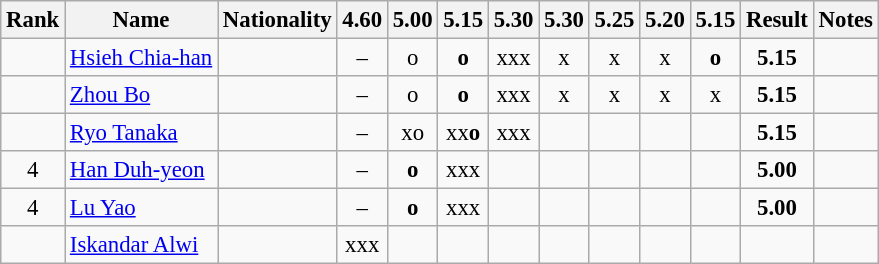<table class="wikitable sortable" style="text-align:center;font-size:95%">
<tr>
<th>Rank</th>
<th>Name</th>
<th>Nationality</th>
<th>4.60</th>
<th>5.00</th>
<th>5.15</th>
<th>5.30</th>
<th>5.30</th>
<th>5.25</th>
<th>5.20</th>
<th>5.15</th>
<th>Result</th>
<th>Notes</th>
</tr>
<tr>
<td></td>
<td align=left><a href='#'>Hsieh Chia-han</a></td>
<td align=left></td>
<td>–</td>
<td>o</td>
<td><strong>o</strong></td>
<td>xxx</td>
<td>x</td>
<td>x</td>
<td>x</td>
<td><strong>o</strong></td>
<td><strong>5.15</strong></td>
<td></td>
</tr>
<tr>
<td></td>
<td align=left><a href='#'>Zhou Bo</a></td>
<td align=left></td>
<td>–</td>
<td>o</td>
<td><strong>o</strong></td>
<td>xxx</td>
<td>x</td>
<td>x</td>
<td>x</td>
<td>x</td>
<td><strong>5.15</strong></td>
<td></td>
</tr>
<tr>
<td></td>
<td align=left><a href='#'>Ryo Tanaka</a></td>
<td align=left></td>
<td>–</td>
<td>xo</td>
<td>xx<strong>o</strong></td>
<td>xxx</td>
<td></td>
<td></td>
<td></td>
<td></td>
<td><strong>5.15</strong></td>
<td></td>
</tr>
<tr>
<td>4</td>
<td align=left><a href='#'>Han Duh-yeon</a></td>
<td align=left></td>
<td>–</td>
<td><strong>o</strong></td>
<td>xxx</td>
<td></td>
<td></td>
<td></td>
<td></td>
<td></td>
<td><strong>5.00</strong></td>
<td></td>
</tr>
<tr>
<td>4</td>
<td align=left><a href='#'>Lu Yao</a></td>
<td align=left></td>
<td>–</td>
<td><strong>o</strong></td>
<td>xxx</td>
<td></td>
<td></td>
<td></td>
<td></td>
<td></td>
<td><strong>5.00</strong></td>
<td></td>
</tr>
<tr>
<td></td>
<td align=left><a href='#'>Iskandar Alwi</a></td>
<td align=left></td>
<td>xxx</td>
<td></td>
<td></td>
<td></td>
<td></td>
<td></td>
<td></td>
<td></td>
<td><strong></strong></td>
<td></td>
</tr>
</table>
